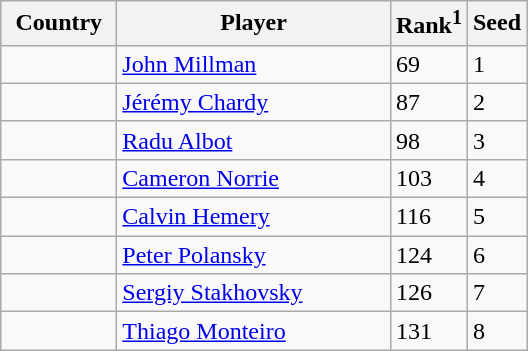<table class="sortable wikitable">
<tr>
<th width="70">Country</th>
<th width="175">Player</th>
<th>Rank<sup>1</sup></th>
<th>Seed</th>
</tr>
<tr>
<td></td>
<td><a href='#'>John Millman</a></td>
<td>69</td>
<td>1</td>
</tr>
<tr>
<td></td>
<td><a href='#'>Jérémy Chardy</a></td>
<td>87</td>
<td>2</td>
</tr>
<tr>
<td></td>
<td><a href='#'>Radu Albot</a></td>
<td>98</td>
<td>3</td>
</tr>
<tr>
<td></td>
<td><a href='#'>Cameron Norrie</a></td>
<td>103</td>
<td>4</td>
</tr>
<tr>
<td></td>
<td><a href='#'>Calvin Hemery</a></td>
<td>116</td>
<td>5</td>
</tr>
<tr>
<td></td>
<td><a href='#'>Peter Polansky</a></td>
<td>124</td>
<td>6</td>
</tr>
<tr>
<td></td>
<td><a href='#'>Sergiy Stakhovsky</a></td>
<td>126</td>
<td>7</td>
</tr>
<tr>
<td></td>
<td><a href='#'>Thiago Monteiro</a></td>
<td>131</td>
<td>8</td>
</tr>
</table>
